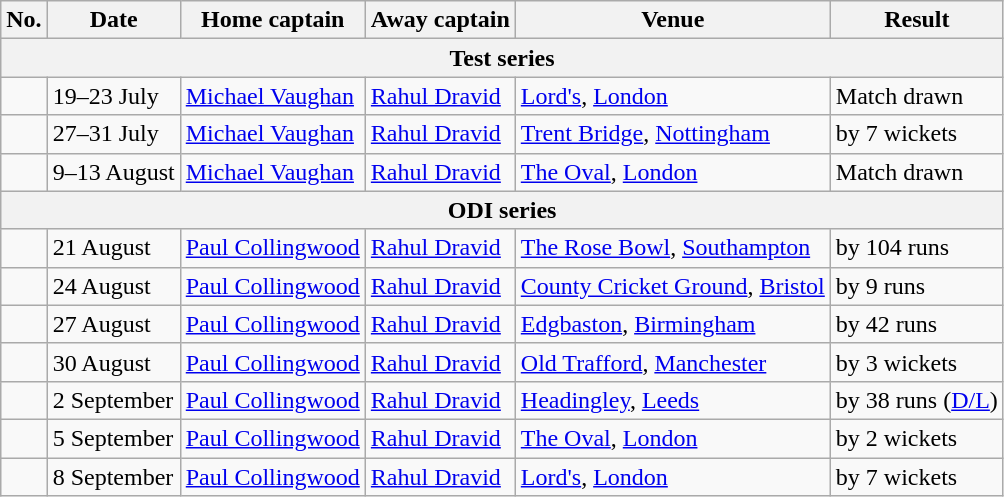<table class="wikitable">
<tr>
<th>No.</th>
<th>Date</th>
<th>Home captain</th>
<th>Away captain</th>
<th>Venue</th>
<th>Result</th>
</tr>
<tr>
<th colspan="6">Test series</th>
</tr>
<tr>
<td></td>
<td>19–23 July</td>
<td><a href='#'>Michael Vaughan</a></td>
<td><a href='#'>Rahul Dravid</a></td>
<td><a href='#'>Lord's</a>, <a href='#'>London</a></td>
<td>Match drawn</td>
</tr>
<tr>
<td></td>
<td>27–31 July</td>
<td><a href='#'>Michael Vaughan</a></td>
<td><a href='#'>Rahul Dravid</a></td>
<td><a href='#'>Trent Bridge</a>, <a href='#'>Nottingham</a></td>
<td> by 7 wickets</td>
</tr>
<tr>
<td></td>
<td>9–13 August</td>
<td><a href='#'>Michael Vaughan</a></td>
<td><a href='#'>Rahul Dravid</a></td>
<td><a href='#'>The Oval</a>, <a href='#'>London</a></td>
<td>Match drawn</td>
</tr>
<tr>
<th colspan="6">ODI series</th>
</tr>
<tr>
<td></td>
<td>21 August</td>
<td><a href='#'>Paul Collingwood</a></td>
<td><a href='#'>Rahul Dravid</a></td>
<td><a href='#'>The Rose Bowl</a>, <a href='#'>Southampton</a></td>
<td> by 104 runs</td>
</tr>
<tr>
<td></td>
<td>24 August</td>
<td><a href='#'>Paul Collingwood</a></td>
<td><a href='#'>Rahul Dravid</a></td>
<td><a href='#'>County Cricket Ground</a>, <a href='#'>Bristol</a></td>
<td> by 9 runs</td>
</tr>
<tr>
<td></td>
<td>27 August</td>
<td><a href='#'>Paul Collingwood</a></td>
<td><a href='#'>Rahul Dravid</a></td>
<td><a href='#'>Edgbaston</a>, <a href='#'>Birmingham</a></td>
<td> by 42 runs</td>
</tr>
<tr>
<td></td>
<td>30 August</td>
<td><a href='#'>Paul Collingwood</a></td>
<td><a href='#'>Rahul Dravid</a></td>
<td><a href='#'>Old Trafford</a>, <a href='#'>Manchester</a></td>
<td> by 3 wickets</td>
</tr>
<tr>
<td></td>
<td>2 September</td>
<td><a href='#'>Paul Collingwood</a></td>
<td><a href='#'>Rahul Dravid</a></td>
<td><a href='#'>Headingley</a>, <a href='#'>Leeds</a></td>
<td> by 38 runs (<a href='#'>D/L</a>)</td>
</tr>
<tr>
<td></td>
<td>5 September</td>
<td><a href='#'>Paul Collingwood</a></td>
<td><a href='#'>Rahul Dravid</a></td>
<td><a href='#'>The Oval</a>, <a href='#'>London</a></td>
<td> by 2 wickets</td>
</tr>
<tr>
<td></td>
<td>8 September</td>
<td><a href='#'>Paul Collingwood</a></td>
<td><a href='#'>Rahul Dravid</a></td>
<td><a href='#'>Lord's</a>, <a href='#'>London</a></td>
<td> by 7 wickets</td>
</tr>
</table>
